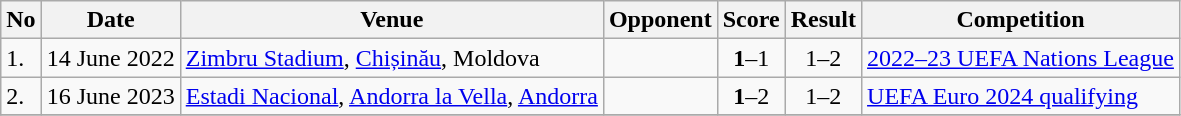<table class="wikitable" style="font-size:100%;">
<tr>
<th>No</th>
<th>Date</th>
<th>Venue</th>
<th>Opponent</th>
<th>Score</th>
<th>Result</th>
<th>Competition</th>
</tr>
<tr>
<td>1.</td>
<td>14 June 2022</td>
<td><a href='#'>Zimbru Stadium</a>, <a href='#'>Chișinău</a>, Moldova</td>
<td></td>
<td align=center><strong>1</strong>–1</td>
<td align=center>1–2</td>
<td><a href='#'>2022–23 UEFA Nations League</a></td>
</tr>
<tr>
<td>2.</td>
<td>16 June 2023</td>
<td><a href='#'>Estadi Nacional</a>, <a href='#'>Andorra la Vella</a>, <a href='#'>Andorra</a></td>
<td></td>
<td align=center><strong>1</strong>–2</td>
<td align=center>1–2</td>
<td><a href='#'>UEFA Euro 2024 qualifying</a></td>
</tr>
<tr>
</tr>
</table>
